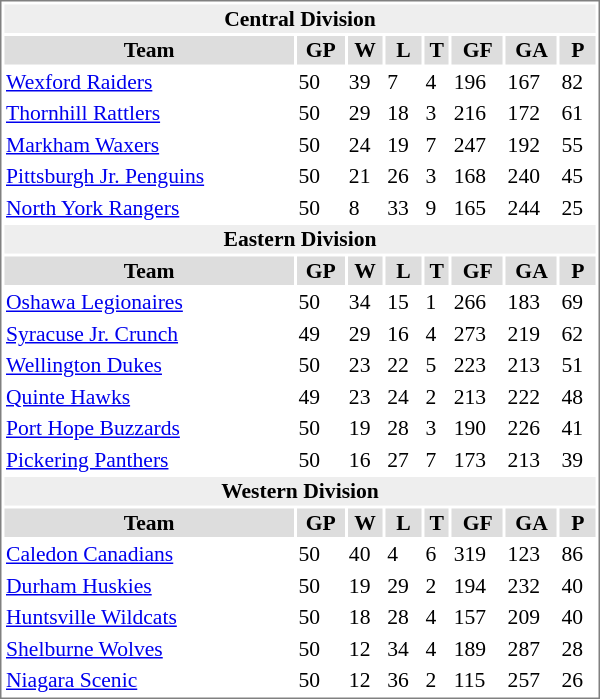<table cellpadding="0">
<tr align="left" style="vertical-align: top">
<td></td>
<td><br><table cellpadding="1" width="400px" style="font-size: 90%; border: 1px solid gray;">
<tr align="center"  bgcolor="#eeeeee">
<td colspan="11"><strong>Central Division</strong></td>
</tr>
<tr align="center"  bgcolor="#dddddd">
<td><strong>Team</strong></td>
<td><strong>GP</strong></td>
<td><strong>W</strong></td>
<td><strong>L</strong></td>
<td><strong>T</strong></td>
<td><strong>GF</strong></td>
<td><strong>GA</strong></td>
<td><strong>P</strong></td>
</tr>
<tr>
<td><a href='#'>Wexford Raiders</a></td>
<td>50</td>
<td>39</td>
<td>7</td>
<td>4</td>
<td>196</td>
<td>167</td>
<td>82</td>
</tr>
<tr>
<td><a href='#'>Thornhill Rattlers</a></td>
<td>50</td>
<td>29</td>
<td>18</td>
<td>3</td>
<td>216</td>
<td>172</td>
<td>61</td>
</tr>
<tr>
<td><a href='#'>Markham Waxers</a></td>
<td>50</td>
<td>24</td>
<td>19</td>
<td>7</td>
<td>247</td>
<td>192</td>
<td>55</td>
</tr>
<tr>
<td><a href='#'>Pittsburgh Jr. Penguins</a></td>
<td>50</td>
<td>21</td>
<td>26</td>
<td>3</td>
<td>168</td>
<td>240</td>
<td>45</td>
</tr>
<tr>
<td><a href='#'>North York Rangers</a></td>
<td>50</td>
<td>8</td>
<td>33</td>
<td>9</td>
<td>165</td>
<td>244</td>
<td>25</td>
</tr>
<tr align="center"  bgcolor="#eeeeee">
<td colspan="11"><strong>Eastern Division</strong></td>
</tr>
<tr align="center"  bgcolor="#dddddd">
<td><strong>Team</strong></td>
<td><strong>GP</strong></td>
<td><strong>W</strong></td>
<td><strong>L</strong></td>
<td><strong>T</strong></td>
<td><strong>GF</strong></td>
<td><strong>GA</strong></td>
<td><strong>P</strong></td>
</tr>
<tr>
<td><a href='#'>Oshawa Legionaires</a></td>
<td>50</td>
<td>34</td>
<td>15</td>
<td>1</td>
<td>266</td>
<td>183</td>
<td>69</td>
</tr>
<tr>
<td><a href='#'>Syracuse Jr. Crunch</a></td>
<td>49</td>
<td>29</td>
<td>16</td>
<td>4</td>
<td>273</td>
<td>219</td>
<td>62</td>
</tr>
<tr>
<td><a href='#'>Wellington Dukes</a></td>
<td>50</td>
<td>23</td>
<td>22</td>
<td>5</td>
<td>223</td>
<td>213</td>
<td>51</td>
</tr>
<tr>
<td><a href='#'>Quinte Hawks</a></td>
<td>49</td>
<td>23</td>
<td>24</td>
<td>2</td>
<td>213</td>
<td>222</td>
<td>48</td>
</tr>
<tr>
<td><a href='#'>Port Hope Buzzards</a></td>
<td>50</td>
<td>19</td>
<td>28</td>
<td>3</td>
<td>190</td>
<td>226</td>
<td>41</td>
</tr>
<tr>
<td><a href='#'>Pickering Panthers</a></td>
<td>50</td>
<td>16</td>
<td>27</td>
<td>7</td>
<td>173</td>
<td>213</td>
<td>39</td>
</tr>
<tr align="center"  bgcolor="#eeeeee">
<td colspan="11"><strong>Western Division</strong></td>
</tr>
<tr align="center"  bgcolor="#dddddd">
<td><strong>Team</strong></td>
<td><strong>GP</strong></td>
<td><strong>W</strong></td>
<td><strong>L</strong></td>
<td><strong>T</strong></td>
<td><strong>GF</strong></td>
<td><strong>GA</strong></td>
<td><strong>P</strong></td>
</tr>
<tr>
<td><a href='#'>Caledon Canadians</a></td>
<td>50</td>
<td>40</td>
<td>4</td>
<td>6</td>
<td>319</td>
<td>123</td>
<td>86</td>
</tr>
<tr>
<td><a href='#'>Durham Huskies</a></td>
<td>50</td>
<td>19</td>
<td>29</td>
<td>2</td>
<td>194</td>
<td>232</td>
<td>40</td>
</tr>
<tr>
<td><a href='#'>Huntsville Wildcats</a></td>
<td>50</td>
<td>18</td>
<td>28</td>
<td>4</td>
<td>157</td>
<td>209</td>
<td>40</td>
</tr>
<tr>
<td><a href='#'>Shelburne Wolves</a></td>
<td>50</td>
<td>12</td>
<td>34</td>
<td>4</td>
<td>189</td>
<td>287</td>
<td>28</td>
</tr>
<tr>
<td><a href='#'>Niagara Scenic</a></td>
<td>50</td>
<td>12</td>
<td>36</td>
<td>2</td>
<td>115</td>
<td>257</td>
<td>26</td>
</tr>
</table>
</td>
</tr>
</table>
